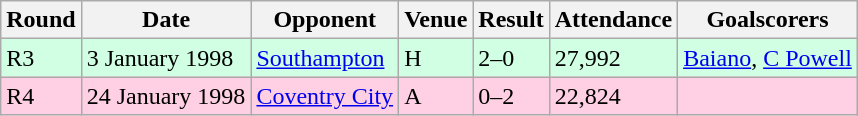<table class="wikitable">
<tr>
<th>Round</th>
<th>Date</th>
<th>Opponent</th>
<th>Venue</th>
<th>Result</th>
<th>Attendance</th>
<th>Goalscorers</th>
</tr>
<tr style="background:#d0ffe3;">
<td>R3</td>
<td>3 January 1998</td>
<td><a href='#'>Southampton</a></td>
<td>H</td>
<td>2–0</td>
<td>27,992</td>
<td><a href='#'>Baiano</a>, <a href='#'>C Powell</a></td>
</tr>
<tr style="background:#ffd0e3;">
<td>R4</td>
<td>24 January 1998</td>
<td><a href='#'>Coventry City</a></td>
<td>A</td>
<td>0–2</td>
<td>22,824</td>
<td></td>
</tr>
</table>
